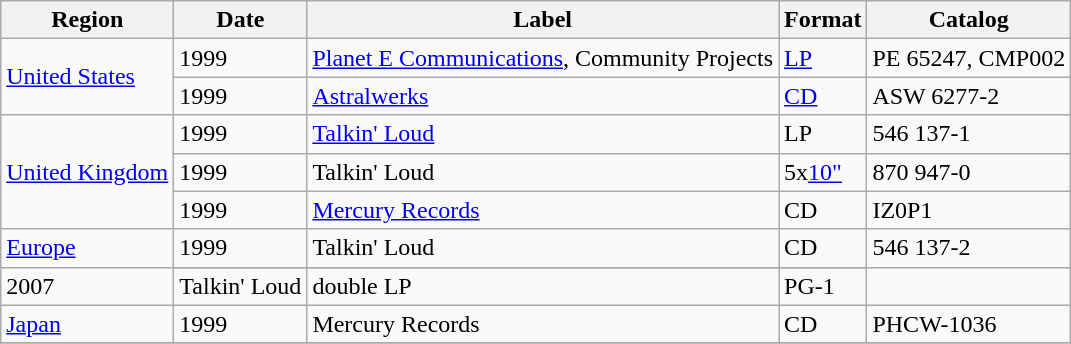<table class="wikitable">
<tr>
<th>Region</th>
<th>Date</th>
<th>Label</th>
<th>Format</th>
<th>Catalog</th>
</tr>
<tr>
<td rowspan="2"><a href='#'>United States</a></td>
<td>1999</td>
<td><a href='#'>Planet E Communications</a>, Community Projects</td>
<td><a href='#'>LP</a></td>
<td>PE 65247, CMP002</td>
</tr>
<tr>
<td>1999</td>
<td><a href='#'>Astralwerks</a></td>
<td><a href='#'>CD</a></td>
<td>ASW 6277-2</td>
</tr>
<tr>
<td rowspan="3"><a href='#'>United Kingdom</a></td>
<td>1999</td>
<td><a href='#'>Talkin' Loud</a></td>
<td>LP</td>
<td>546 137-1</td>
</tr>
<tr>
<td>1999</td>
<td>Talkin' Loud</td>
<td>5x<a href='#'>10"</a></td>
<td>870 947-0</td>
</tr>
<tr>
<td>1999</td>
<td><a href='#'>Mercury Records</a></td>
<td>CD</td>
<td>IZ0P1</td>
</tr>
<tr>
<td rowspan="2"><a href='#'>Europe</a></td>
<td>1999</td>
<td>Talkin' Loud</td>
<td>CD</td>
<td>546 137-2</td>
</tr>
<tr>
</tr>
<tr>
<td>2007</td>
<td>Talkin' Loud</td>
<td>double LP</td>
<td>PG-1</td>
</tr>
<tr>
<td><a href='#'>Japan</a></td>
<td>1999</td>
<td>Mercury Records</td>
<td>CD</td>
<td>PHCW-1036</td>
</tr>
<tr>
</tr>
</table>
